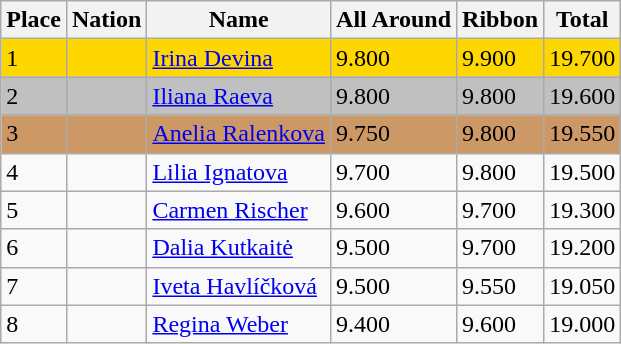<table class="wikitable">
<tr>
<th>Place</th>
<th>Nation</th>
<th>Name</th>
<th>All Around</th>
<th>Ribbon</th>
<th>Total</th>
</tr>
<tr bgcolor=gold>
<td>1</td>
<td></td>
<td><a href='#'>Irina Devina</a></td>
<td>9.800</td>
<td>9.900</td>
<td>19.700</td>
</tr>
<tr bgcolor=silver>
<td>2</td>
<td></td>
<td><a href='#'>Iliana Raeva</a></td>
<td>9.800</td>
<td>9.800</td>
<td>19.600</td>
</tr>
<tr bgcolor=cc9966>
<td>3</td>
<td></td>
<td><a href='#'>Anelia Ralenkova</a></td>
<td>9.750</td>
<td>9.800</td>
<td>19.550</td>
</tr>
<tr>
<td>4</td>
<td></td>
<td><a href='#'>Lilia Ignatova</a></td>
<td>9.700</td>
<td>9.800</td>
<td>19.500</td>
</tr>
<tr>
<td>5</td>
<td></td>
<td><a href='#'>Carmen Rischer</a></td>
<td>9.600</td>
<td>9.700</td>
<td>19.300</td>
</tr>
<tr>
<td>6</td>
<td></td>
<td><a href='#'>Dalia Kutkaitė</a></td>
<td>9.500</td>
<td>9.700</td>
<td>19.200</td>
</tr>
<tr>
<td>7</td>
<td></td>
<td><a href='#'>Iveta Havlíčková</a></td>
<td>9.500</td>
<td>9.550</td>
<td>19.050</td>
</tr>
<tr>
<td>8</td>
<td></td>
<td><a href='#'>Regina Weber</a></td>
<td>9.400</td>
<td>9.600</td>
<td>19.000</td>
</tr>
</table>
